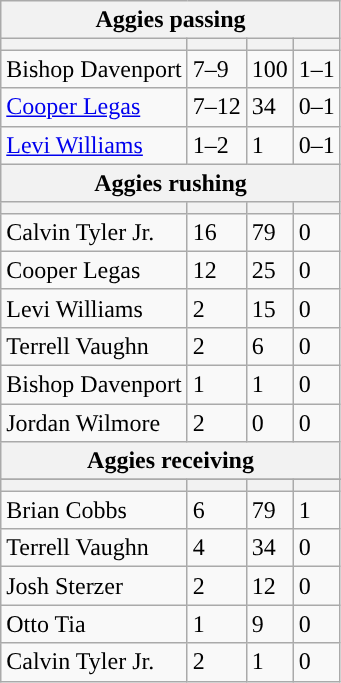<table class="wikitable plainrowheaders">
<tr>
<th colspan="6">Aggies passing</th>
</tr>
<tr>
<th scope="col"></th>
<th scope="col"></th>
<th scope="col"></th>
<th scope="col"></th>
</tr>
<tr>
<td>Bishop Davenport</td>
<td>7–9</td>
<td>100</td>
<td>1–1</td>
</tr>
<tr>
<td><a href='#'>Cooper Legas</a></td>
<td>7–12</td>
<td>34</td>
<td>0–1</td>
</tr>
<tr>
<td><a href='#'>Levi Williams</a></td>
<td>1–2</td>
<td>1</td>
<td>0–1</td>
</tr>
<tr>
<th colspan="6">Aggies rushing</th>
</tr>
<tr>
<th scope="col"></th>
<th scope="col"></th>
<th scope="col"></th>
<th scope="col"></th>
</tr>
<tr>
<td>Calvin Tyler Jr.</td>
<td>16</td>
<td>79</td>
<td>0</td>
</tr>
<tr>
<td>Cooper Legas</td>
<td>12</td>
<td>25</td>
<td>0</td>
</tr>
<tr>
<td>Levi Williams</td>
<td>2</td>
<td>15</td>
<td>0</td>
</tr>
<tr>
<td>Terrell Vaughn</td>
<td>2</td>
<td>6</td>
<td>0</td>
</tr>
<tr>
<td>Bishop Davenport</td>
<td>1</td>
<td>1</td>
<td>0</td>
</tr>
<tr>
<td>Jordan Wilmore</td>
<td>2</td>
<td>0</td>
<td>0</td>
</tr>
<tr>
<th colspan="6">Aggies receiving</th>
</tr>
<tr>
</tr>
<tr>
<th scope="col"></th>
<th scope="col"></th>
<th scope="col"></th>
<th scope="col"></th>
</tr>
<tr>
<td>Brian Cobbs</td>
<td>6</td>
<td>79</td>
<td>1</td>
</tr>
<tr>
<td>Terrell Vaughn</td>
<td>4</td>
<td>34</td>
<td>0</td>
</tr>
<tr>
<td>Josh Sterzer</td>
<td>2</td>
<td>12</td>
<td>0</td>
</tr>
<tr>
<td>Otto Tia</td>
<td>1</td>
<td>9</td>
<td>0</td>
</tr>
<tr>
<td>Calvin Tyler Jr.</td>
<td>2</td>
<td>1</td>
<td>0</td>
</tr>
</table>
